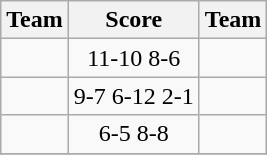<table class=wikitable style="border:1px solid #AAAAAA;">
<tr>
<th>Team</th>
<th>Score</th>
<th>Team</th>
</tr>
<tr>
<td><strong></strong></td>
<td align="center">11-10 8-6</td>
<td></td>
</tr>
<tr>
<td><strong></strong></td>
<td align="center">9-7 6-12 2-1</td>
<td></td>
</tr>
<tr>
<td><strong></strong></td>
<td align="center">6-5  8-8</td>
<td></td>
</tr>
<tr>
</tr>
</table>
